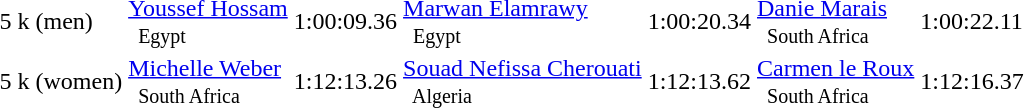<table>
<tr>
<td>5 k (men)</td>
<td><a href='#'>Youssef Hossam</a> <small><br>    Egypt </small></td>
<td>1:00:09.36</td>
<td><a href='#'>Marwan Elamrawy</a> <small><br>    Egypt </small></td>
<td>1:00:20.34</td>
<td><a href='#'>Danie Marais</a> <small><br>    South Africa </small></td>
<td>1:00:22.11</td>
</tr>
<tr>
<td>5 k (women)</td>
<td><a href='#'>Michelle Weber</a> <small><br>    South Africa </small></td>
<td>1:12:13.26</td>
<td><a href='#'>Souad Nefissa Cherouati</a> <small><br>    Algeria </small></td>
<td>1:12:13.62</td>
<td><a href='#'>Carmen le Roux</a> <small><br>    South Africa </small></td>
<td>1:12:16.37</td>
</tr>
<tr>
</tr>
</table>
